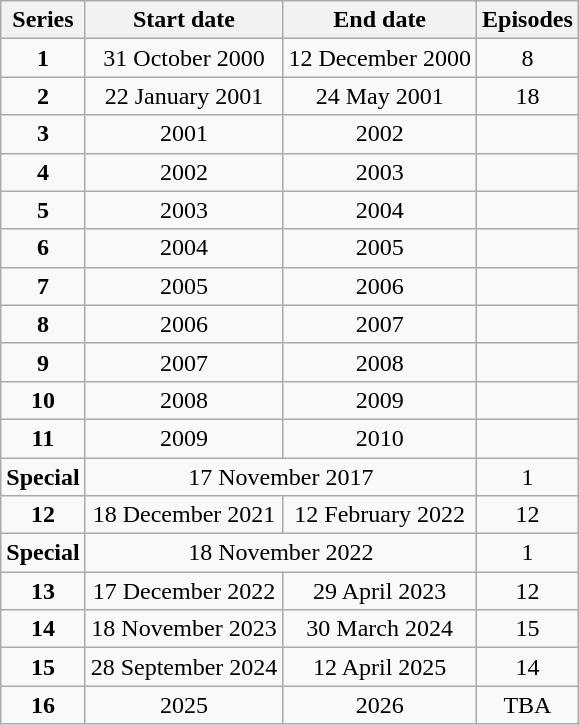<table class="wikitable" style="text-align:center;">
<tr>
<th>Series</th>
<th>Start date</th>
<th>End date</th>
<th>Episodes</th>
</tr>
<tr>
<td><strong>1</strong></td>
<td>31 October 2000</td>
<td>12 December 2000</td>
<td>8</td>
</tr>
<tr>
<td><strong>2</strong></td>
<td>22 January 2001</td>
<td>24 May 2001</td>
<td>18</td>
</tr>
<tr>
<td><strong>3</strong></td>
<td>2001</td>
<td>2002</td>
<td></td>
</tr>
<tr>
<td><strong>4</strong></td>
<td>2002</td>
<td>2003</td>
<td></td>
</tr>
<tr>
<td><strong>5</strong></td>
<td>2003</td>
<td>2004</td>
<td></td>
</tr>
<tr>
<td><strong>6</strong></td>
<td>2004</td>
<td>2005</td>
<td></td>
</tr>
<tr>
<td><strong>7</strong></td>
<td>2005</td>
<td>2006</td>
<td></td>
</tr>
<tr>
<td><strong>8</strong></td>
<td>2006</td>
<td>2007</td>
<td></td>
</tr>
<tr>
<td><strong>9</strong></td>
<td>2007</td>
<td>2008</td>
<td></td>
</tr>
<tr>
<td><strong>10</strong></td>
<td>2008</td>
<td>2009</td>
<td></td>
</tr>
<tr>
<td><strong>11</strong></td>
<td>2009</td>
<td>2010</td>
<td></td>
</tr>
<tr>
<td><strong>Special</strong></td>
<td colspan=2>17 November 2017</td>
<td>1</td>
</tr>
<tr>
<td><strong>12</strong></td>
<td>18 December 2021</td>
<td>12 February 2022</td>
<td>12</td>
</tr>
<tr>
<td><strong>Special</strong></td>
<td colspan=2>18 November 2022</td>
<td>1</td>
</tr>
<tr>
<td><strong>13</strong></td>
<td>17 December 2022</td>
<td>29 April 2023</td>
<td>12</td>
</tr>
<tr>
<td><strong>14</strong></td>
<td>18 November 2023</td>
<td>30 March 2024</td>
<td>15</td>
</tr>
<tr>
<td><strong>15</strong></td>
<td>28 September 2024</td>
<td>12 April 2025</td>
<td>14</td>
</tr>
<tr>
<td><strong>16</strong></td>
<td>2025</td>
<td>2026</td>
<td>TBA</td>
</tr>
</table>
